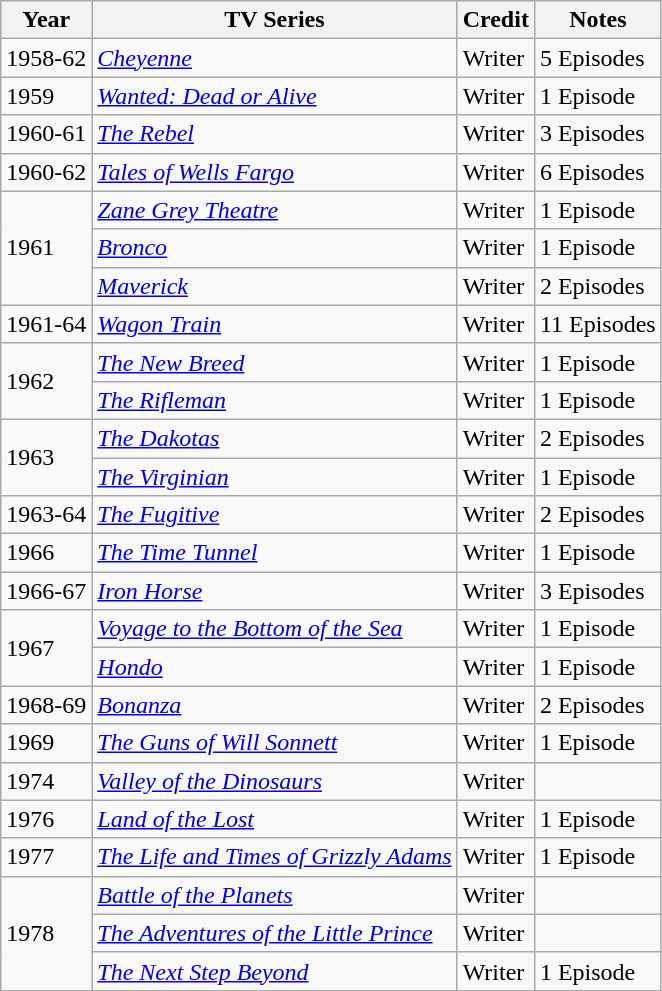<table class="wikitable">
<tr>
<th>Year</th>
<th>TV Series</th>
<th>Credit</th>
<th>Notes</th>
</tr>
<tr>
<td>1958-62</td>
<td><em><a href='#'>Cheyenne</a></em></td>
<td>Writer</td>
<td>5 Episodes</td>
</tr>
<tr>
<td>1959</td>
<td><em><a href='#'>Wanted: Dead or Alive</a></em></td>
<td>Writer</td>
<td>1 Episode</td>
</tr>
<tr>
<td>1960-61</td>
<td><em><a href='#'>The Rebel</a></em></td>
<td>Writer</td>
<td>3 Episodes</td>
</tr>
<tr>
<td>1960-62</td>
<td><em><a href='#'>Tales of Wells Fargo</a></em></td>
<td>Writer</td>
<td>6 Episodes</td>
</tr>
<tr>
<td rowspan=3>1961</td>
<td><em><a href='#'>Zane Grey Theatre</a></em></td>
<td>Writer</td>
<td>1 Episode</td>
</tr>
<tr>
<td><em><a href='#'>Bronco</a></em></td>
<td>Writer</td>
<td>1 Episode</td>
</tr>
<tr>
<td><em><a href='#'>Maverick</a></em></td>
<td>Writer</td>
<td>2 Episodes</td>
</tr>
<tr>
<td>1961-64</td>
<td><em><a href='#'>Wagon Train</a></em></td>
<td>Writer</td>
<td>11 Episodes</td>
</tr>
<tr>
<td rowspan=2>1962</td>
<td><em><a href='#'>The New Breed</a></em></td>
<td>Writer</td>
<td>1 Episode</td>
</tr>
<tr>
<td><em><a href='#'>The Rifleman</a></em></td>
<td>Writer</td>
<td>1 Episode</td>
</tr>
<tr>
<td rowspan=2>1963</td>
<td><em><a href='#'>The Dakotas</a></em></td>
<td>Writer</td>
<td>2 Episodes</td>
</tr>
<tr>
<td><em><a href='#'>The Virginian</a></em></td>
<td>Writer</td>
<td>1 Episode</td>
</tr>
<tr>
<td>1963-64</td>
<td><em><a href='#'>The Fugitive</a></em></td>
<td>Writer</td>
<td>2 Episodes</td>
</tr>
<tr>
<td>1966</td>
<td><em><a href='#'>The Time Tunnel</a></em></td>
<td>Writer</td>
<td>1 Episode</td>
</tr>
<tr>
<td>1966-67</td>
<td><em><a href='#'>Iron Horse</a></em></td>
<td>Writer</td>
<td>3 Episodes</td>
</tr>
<tr>
<td rowspan=2>1967</td>
<td><em><a href='#'>Voyage to the Bottom of the Sea</a></em></td>
<td>Writer</td>
<td>1 Episode</td>
</tr>
<tr>
<td><em><a href='#'>Hondo</a></em></td>
<td>Writer</td>
<td>1 Episode</td>
</tr>
<tr>
<td>1968-69</td>
<td><em><a href='#'>Bonanza</a></em></td>
<td>Writer</td>
<td>2 Episodes</td>
</tr>
<tr>
<td>1969</td>
<td><em><a href='#'>The Guns of Will Sonnett</a></em></td>
<td>Writer</td>
<td>1 Episode</td>
</tr>
<tr>
<td>1974</td>
<td><em><a href='#'>Valley of the Dinosaurs</a></em></td>
<td>Writer</td>
<td></td>
</tr>
<tr>
<td>1976</td>
<td><em><a href='#'>Land of the Lost</a></em></td>
<td>Writer</td>
<td>1 Episode</td>
</tr>
<tr>
<td>1977</td>
<td><em><a href='#'>The Life and Times of Grizzly Adams</a></em></td>
<td>Writer</td>
<td>1 Episode</td>
</tr>
<tr>
<td rowspan=3>1978</td>
<td><em><a href='#'>Battle of the Planets</a></em></td>
<td>Writer</td>
<td></td>
</tr>
<tr>
<td><em><a href='#'>The Adventures of the Little Prince</a></em></td>
<td>Writer</td>
<td></td>
</tr>
<tr>
<td><em><a href='#'>The Next Step Beyond</a></em></td>
<td>Writer</td>
<td>1 Episode</td>
</tr>
<tr>
</tr>
</table>
